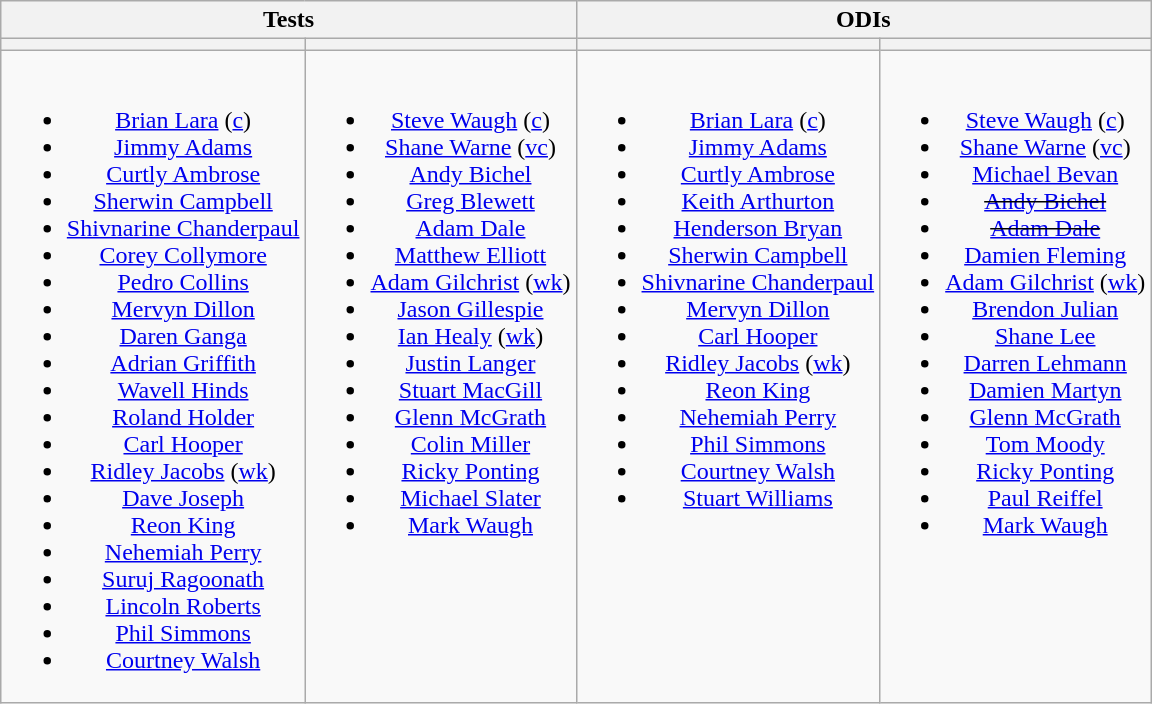<table class="wikitable" style="text-align:center; margin:auto">
<tr>
<th colspan=2>Tests</th>
<th colspan=2>ODIs</th>
</tr>
<tr>
<th></th>
<th></th>
<th></th>
<th></th>
</tr>
<tr style="vertical-align:top">
<td><br><ul><li><a href='#'>Brian Lara</a> (<a href='#'>c</a>)</li><li><a href='#'>Jimmy Adams</a></li><li><a href='#'>Curtly Ambrose</a></li><li><a href='#'>Sherwin Campbell</a></li><li><a href='#'>Shivnarine Chanderpaul</a></li><li><a href='#'>Corey Collymore</a></li><li><a href='#'>Pedro Collins</a></li><li><a href='#'>Mervyn Dillon</a></li><li><a href='#'>Daren Ganga</a></li><li><a href='#'>Adrian Griffith</a></li><li><a href='#'>Wavell Hinds</a></li><li><a href='#'>Roland Holder</a></li><li><a href='#'>Carl Hooper</a></li><li><a href='#'>Ridley Jacobs</a> (<a href='#'>wk</a>)</li><li><a href='#'>Dave Joseph</a></li><li><a href='#'>Reon King</a></li><li><a href='#'>Nehemiah Perry</a></li><li><a href='#'>Suruj Ragoonath</a></li><li><a href='#'>Lincoln Roberts</a></li><li><a href='#'>Phil Simmons</a></li><li><a href='#'>Courtney Walsh</a></li></ul></td>
<td><br><ul><li><a href='#'>Steve Waugh</a> (<a href='#'>c</a>)</li><li><a href='#'>Shane Warne</a> (<a href='#'>vc</a>)</li><li><a href='#'>Andy Bichel</a></li><li><a href='#'>Greg Blewett</a></li><li><a href='#'>Adam Dale</a></li><li><a href='#'>Matthew Elliott</a></li><li><a href='#'>Adam Gilchrist</a> (<a href='#'>wk</a>)</li><li><a href='#'>Jason Gillespie</a></li><li><a href='#'>Ian Healy</a> (<a href='#'>wk</a>)</li><li><a href='#'>Justin Langer</a></li><li><a href='#'>Stuart MacGill</a></li><li><a href='#'>Glenn McGrath</a></li><li><a href='#'>Colin Miller</a></li><li><a href='#'>Ricky Ponting</a></li><li><a href='#'>Michael Slater</a></li><li><a href='#'>Mark Waugh</a></li></ul></td>
<td><br><ul><li><a href='#'>Brian Lara</a> (<a href='#'>c</a>)</li><li><a href='#'>Jimmy Adams</a></li><li><a href='#'>Curtly Ambrose</a></li><li><a href='#'>Keith Arthurton</a></li><li><a href='#'>Henderson Bryan</a></li><li><a href='#'>Sherwin Campbell</a></li><li><a href='#'>Shivnarine Chanderpaul</a></li><li><a href='#'>Mervyn Dillon</a></li><li><a href='#'>Carl Hooper</a></li><li><a href='#'>Ridley Jacobs</a> (<a href='#'>wk</a>)</li><li><a href='#'>Reon King</a></li><li><a href='#'>Nehemiah Perry</a></li><li><a href='#'>Phil Simmons</a></li><li><a href='#'>Courtney Walsh</a></li><li><a href='#'>Stuart Williams</a></li></ul></td>
<td><br><ul><li><a href='#'>Steve Waugh</a> (<a href='#'>c</a>)</li><li><a href='#'>Shane Warne</a> (<a href='#'>vc</a>)</li><li><a href='#'>Michael Bevan</a></li><li><s><a href='#'>Andy Bichel</a></s></li><li><s><a href='#'>Adam Dale</a></s></li><li><a href='#'>Damien Fleming</a></li><li><a href='#'>Adam Gilchrist</a> (<a href='#'>wk</a>)</li><li><a href='#'>Brendon Julian</a></li><li><a href='#'>Shane Lee</a></li><li><a href='#'>Darren Lehmann</a></li><li><a href='#'>Damien Martyn</a></li><li><a href='#'>Glenn McGrath</a></li><li><a href='#'>Tom Moody</a></li><li><a href='#'>Ricky Ponting</a></li><li><a href='#'>Paul Reiffel</a></li><li><a href='#'>Mark Waugh</a></li></ul></td>
</tr>
</table>
